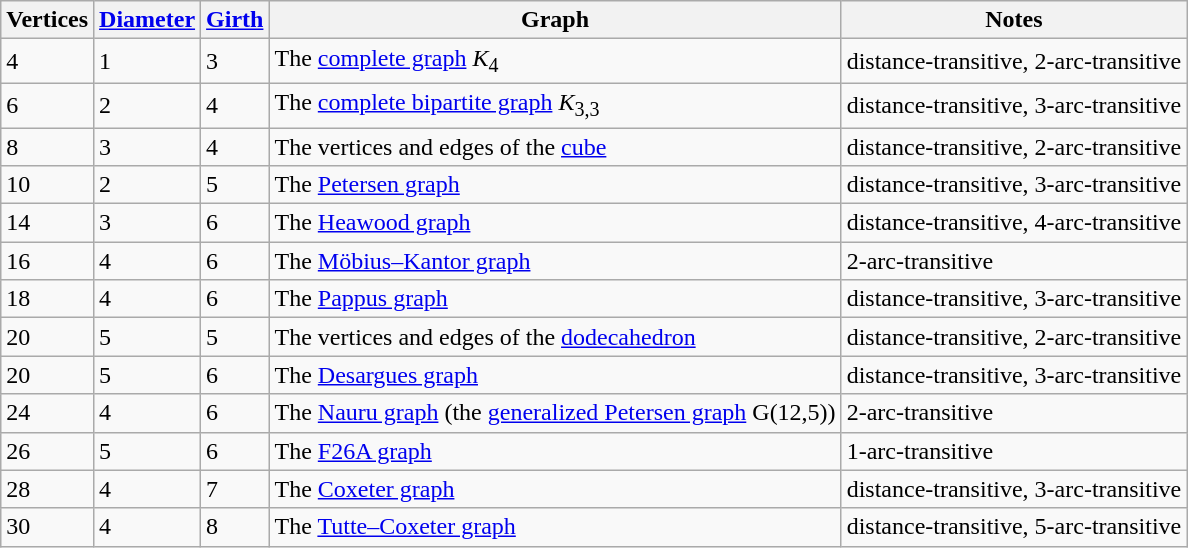<table class="wikitable">
<tr>
<th><strong>Vertices</strong></th>
<th><strong><a href='#'>Diameter</a></strong></th>
<th><strong><a href='#'>Girth</a></strong></th>
<th><strong>Graph</strong></th>
<th><strong>Notes</strong></th>
</tr>
<tr>
<td>4</td>
<td>1</td>
<td>3</td>
<td>The <a href='#'>complete graph</a> <em>K</em><sub>4</sub></td>
<td>distance-transitive, 2-arc-transitive</td>
</tr>
<tr>
<td>6</td>
<td>2</td>
<td>4</td>
<td>The <a href='#'>complete bipartite graph</a> <em>K</em><sub>3,3</sub></td>
<td>distance-transitive, 3-arc-transitive</td>
</tr>
<tr>
<td>8</td>
<td>3</td>
<td>4</td>
<td>The vertices and edges of the <a href='#'>cube</a></td>
<td>distance-transitive, 2-arc-transitive</td>
</tr>
<tr>
<td>10</td>
<td>2</td>
<td>5</td>
<td>The <a href='#'>Petersen graph</a></td>
<td>distance-transitive, 3-arc-transitive</td>
</tr>
<tr>
<td>14</td>
<td>3</td>
<td>6</td>
<td>The <a href='#'>Heawood graph</a></td>
<td>distance-transitive, 4-arc-transitive</td>
</tr>
<tr>
<td>16</td>
<td>4</td>
<td>6</td>
<td>The <a href='#'>Möbius–Kantor graph</a></td>
<td>2-arc-transitive</td>
</tr>
<tr>
<td>18</td>
<td>4</td>
<td>6</td>
<td>The <a href='#'>Pappus graph</a></td>
<td>distance-transitive, 3-arc-transitive</td>
</tr>
<tr>
<td>20</td>
<td>5</td>
<td>5</td>
<td>The vertices and edges of the <a href='#'>dodecahedron</a></td>
<td>distance-transitive, 2-arc-transitive</td>
</tr>
<tr>
<td>20</td>
<td>5</td>
<td>6</td>
<td>The <a href='#'>Desargues graph</a></td>
<td>distance-transitive, 3-arc-transitive</td>
</tr>
<tr>
<td>24</td>
<td>4</td>
<td>6</td>
<td>The <a href='#'>Nauru graph</a> (the <a href='#'>generalized Petersen graph</a> G(12,5))</td>
<td>2-arc-transitive</td>
</tr>
<tr>
<td>26</td>
<td>5</td>
<td>6</td>
<td>The <a href='#'>F26A graph</a></td>
<td>1-arc-transitive</td>
</tr>
<tr>
<td>28</td>
<td>4</td>
<td>7</td>
<td>The <a href='#'>Coxeter graph</a></td>
<td>distance-transitive, 3-arc-transitive</td>
</tr>
<tr>
<td>30</td>
<td>4</td>
<td>8</td>
<td>The <a href='#'>Tutte–Coxeter graph</a></td>
<td>distance-transitive, 5-arc-transitive</td>
</tr>
</table>
